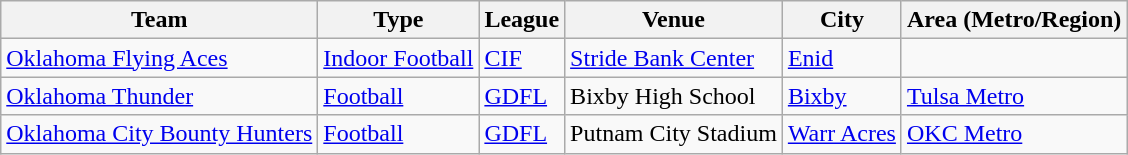<table class="wikitable">
<tr ">
<th>Team</th>
<th>Type</th>
<th>League</th>
<th>Venue</th>
<th>City</th>
<th>Area (Metro/Region)</th>
</tr>
<tr>
<td><a href='#'>Oklahoma Flying Aces</a></td>
<td><a href='#'>Indoor Football</a></td>
<td><a href='#'>CIF</a></td>
<td><a href='#'>Stride Bank Center</a></td>
<td><a href='#'>Enid</a></td>
<td></td>
</tr>
<tr>
<td><a href='#'>Oklahoma Thunder</a></td>
<td><a href='#'>Football</a></td>
<td><a href='#'>GDFL</a></td>
<td>Bixby High School</td>
<td><a href='#'>Bixby</a></td>
<td><a href='#'>Tulsa Metro</a></td>
</tr>
<tr>
<td><a href='#'>Oklahoma City Bounty Hunters</a></td>
<td><a href='#'>Football</a></td>
<td><a href='#'>GDFL</a></td>
<td>Putnam City Stadium</td>
<td><a href='#'>Warr Acres</a></td>
<td><a href='#'>OKC Metro</a></td>
</tr>
</table>
